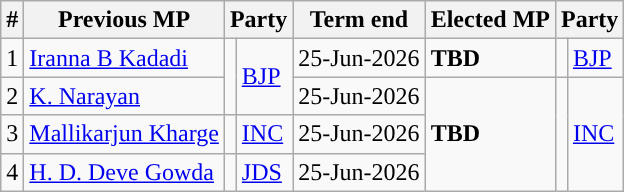<table class="wikitable sortable">
<tr>
<th>#</th>
<th>Previous MP</th>
<th colspan="2">Party</th>
<th>Term end</th>
<th>Elected MP</th>
<th colspan="2">Party</th>
</tr>
<tr>
<td>1</td>
<td><a href='#'>Iranna B Kadadi</a></td>
<td rowspan=2></td>
<td rowspan="2"><a href='#'>BJP</a></td>
<td>25-Jun-2026</td>
<td Rowspan=1><strong>TBD</strong></td>
<td></td>
<td><a href='#'>BJP</a></td>
</tr>
<tr>
<td>2</td>
<td><a href='#'>K. Narayan</a></td>
<td>25-Jun-2026</td>
<td Rowspan=3><strong>TBD</strong></td>
<td rowspan=3></td>
<td rowspan="3"><a href='#'>INC</a></td>
</tr>
<tr>
<td>3</td>
<td><a href='#'>Mallikarjun Kharge</a></td>
<td></td>
<td><a href='#'>INC</a></td>
<td>25-Jun-2026</td>
</tr>
<tr>
<td>4</td>
<td><a href='#'>H. D. Deve Gowda</a></td>
<td></td>
<td><a href='#'>JDS</a></td>
<td>25-Jun-2026</td>
</tr>
</table>
